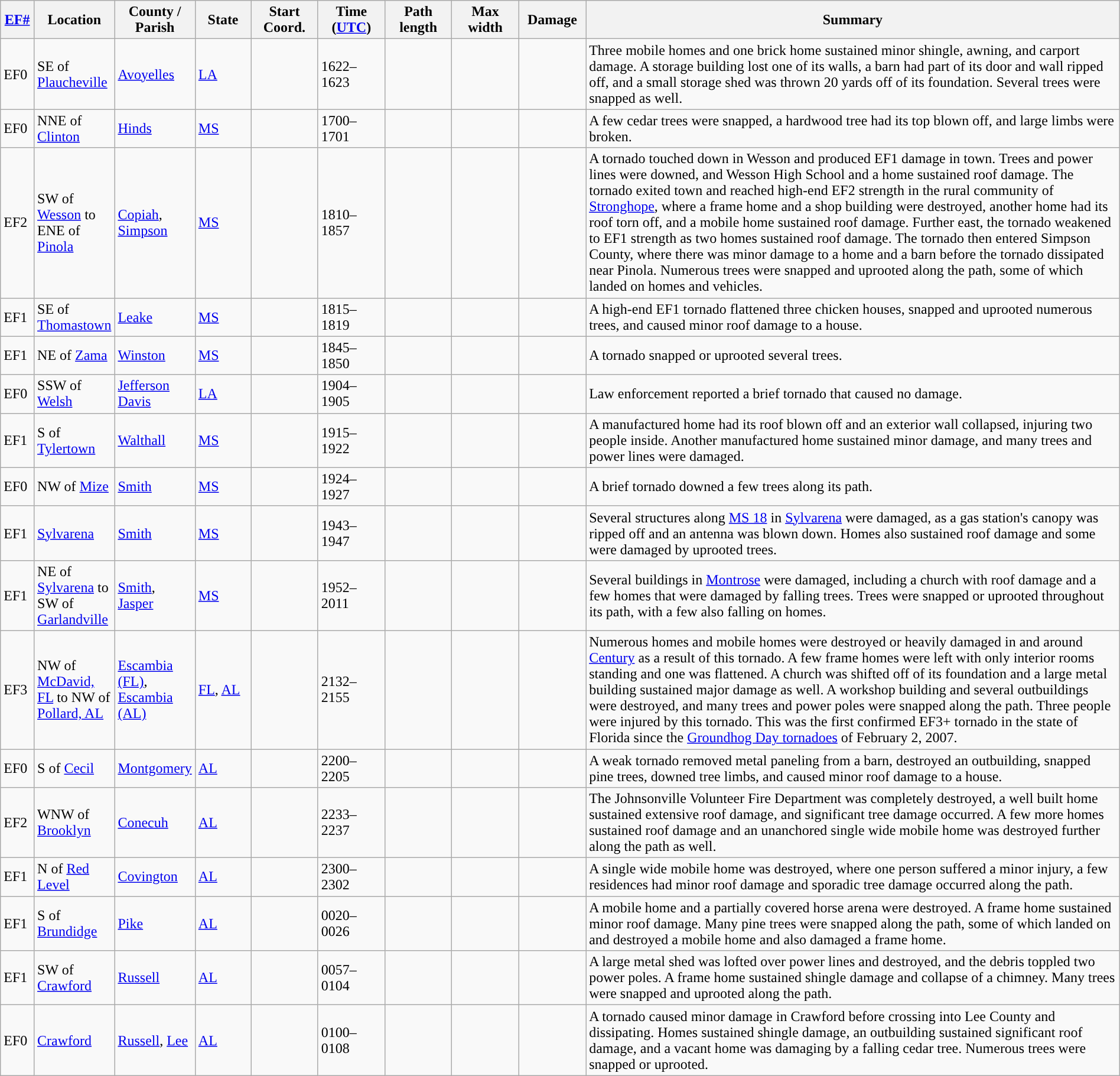<table class="wikitable sortable" style="width:100%;">
<tr>
<th scope="col"  style="width:3%; text-align:center;"><a href='#'>EF#</a></th>
<th scope="col"  style="width:7%; text-align:center;" class="unsortable">Location</th>
<th scope="col"  style="width:6%; text-align:center;" class="unsortable">County / Parish</th>
<th scope="col"  style="width:5%; text-align:center;">State</th>
<th scope="col"  style="width:6%; text-align:center;">Start Coord.</th>
<th scope="col"  style="width:6%; text-align:center;">Time (<a href='#'>UTC</a>)</th>
<th scope="col"  style="width:6%; text-align:center;">Path length</th>
<th scope="col"  style="width:6%; text-align:center;">Max width</th>
<th scope="col"  style="width:6%; text-align:center;">Damage</th>
<th scope="col" class="unsortable" style="width:48%; text-align:center;">Summary</th>
</tr>
<tr>
<td>EF0</td>
<td>SE of <a href='#'>Plaucheville</a></td>
<td><a href='#'>Avoyelles</a></td>
<td><a href='#'>LA</a></td>
<td></td>
<td>1622–1623</td>
<td></td>
<td></td>
<td></td>
<td>Three mobile homes and one brick home sustained minor shingle, awning, and carport damage. A storage building lost one of its walls, a barn had part of its door and wall ripped off, and a small storage shed was thrown 20 yards off of its foundation. Several trees were snapped as well.</td>
</tr>
<tr>
<td>EF0</td>
<td>NNE of <a href='#'>Clinton</a></td>
<td><a href='#'>Hinds</a></td>
<td><a href='#'>MS</a></td>
<td></td>
<td>1700–1701</td>
<td></td>
<td></td>
<td></td>
<td>A few cedar trees were snapped, a hardwood tree had its top blown off, and large limbs were broken.</td>
</tr>
<tr>
<td>EF2</td>
<td>SW of <a href='#'>Wesson</a> to ENE of <a href='#'>Pinola</a></td>
<td><a href='#'>Copiah</a>, <a href='#'>Simpson</a></td>
<td><a href='#'>MS</a></td>
<td></td>
<td>1810–1857</td>
<td></td>
<td></td>
<td></td>
<td>A tornado touched down in Wesson and produced EF1 damage in town. Trees and power lines were downed, and Wesson High School and a home sustained roof damage. The tornado exited town and reached high-end EF2 strength in the rural community of <a href='#'>Stronghope</a>, where a frame home and a shop building were destroyed, another home had its roof torn off,  and a mobile home sustained roof damage. Further east, the tornado weakened to EF1 strength as two homes sustained roof damage. The tornado then entered Simpson County, where there was minor damage to a home and a barn before the tornado dissipated near Pinola. Numerous trees were snapped and uprooted along the path, some of which landed on homes and vehicles.</td>
</tr>
<tr>
<td>EF1</td>
<td>SE of <a href='#'>Thomastown</a></td>
<td><a href='#'>Leake</a></td>
<td><a href='#'>MS</a></td>
<td></td>
<td>1815–1819</td>
<td></td>
<td></td>
<td></td>
<td>A high-end EF1 tornado flattened three chicken houses, snapped and uprooted numerous trees, and caused minor roof damage to a house.</td>
</tr>
<tr>
<td>EF1</td>
<td>NE of <a href='#'>Zama</a></td>
<td><a href='#'>Winston</a></td>
<td><a href='#'>MS</a></td>
<td></td>
<td>1845–1850</td>
<td></td>
<td></td>
<td></td>
<td>A tornado snapped or uprooted several trees.</td>
</tr>
<tr>
<td>EF0</td>
<td>SSW of <a href='#'>Welsh</a></td>
<td><a href='#'>Jefferson Davis</a></td>
<td><a href='#'>LA</a></td>
<td></td>
<td>1904–1905</td>
<td></td>
<td></td>
<td></td>
<td>Law enforcement reported a brief tornado that caused no damage.</td>
</tr>
<tr>
<td>EF1</td>
<td>S of <a href='#'>Tylertown</a></td>
<td><a href='#'>Walthall</a></td>
<td><a href='#'>MS</a></td>
<td></td>
<td>1915–1922</td>
<td></td>
<td></td>
<td></td>
<td>A manufactured home had its roof blown off and an exterior wall collapsed, injuring two people inside. Another manufactured home sustained minor damage, and many trees and power lines were damaged.</td>
</tr>
<tr>
<td>EF0</td>
<td>NW of <a href='#'>Mize</a></td>
<td><a href='#'>Smith</a></td>
<td><a href='#'>MS</a></td>
<td></td>
<td>1924–1927</td>
<td></td>
<td></td>
<td></td>
<td>A brief tornado downed a few trees along its path.</td>
</tr>
<tr>
<td>EF1</td>
<td><a href='#'>Sylvarena</a></td>
<td><a href='#'>Smith</a></td>
<td><a href='#'>MS</a></td>
<td></td>
<td>1943–1947</td>
<td></td>
<td></td>
<td></td>
<td>Several structures along <a href='#'>MS 18</a> in <a href='#'>Sylvarena</a> were damaged, as a gas station's canopy was ripped off and an antenna was blown down. Homes also sustained roof damage and some were damaged by uprooted trees.</td>
</tr>
<tr>
<td>EF1</td>
<td>NE of <a href='#'>Sylvarena</a> to SW of <a href='#'>Garlandville</a></td>
<td><a href='#'>Smith</a>, <a href='#'>Jasper</a></td>
<td><a href='#'>MS</a></td>
<td></td>
<td>1952–2011</td>
<td></td>
<td></td>
<td></td>
<td>Several buildings in <a href='#'>Montrose</a> were damaged, including a church with roof damage and a few homes that were damaged by falling trees. Trees were snapped or uprooted throughout its path, with a few also falling on homes.</td>
</tr>
<tr>
<td>EF3</td>
<td>NW of <a href='#'>McDavid, FL</a> to NW of <a href='#'>Pollard, AL</a></td>
<td><a href='#'>Escambia (FL)</a>, <a href='#'>Escambia (AL)</a></td>
<td><a href='#'>FL</a>, <a href='#'>AL</a></td>
<td></td>
<td>2132–2155</td>
<td></td>
<td></td>
<td></td>
<td>Numerous homes and mobile homes were destroyed or heavily damaged in and around <a href='#'>Century</a> as a result of this tornado. A few frame homes were left with only interior rooms standing and one was flattened. A church was shifted off of its foundation and a large metal building sustained major damage as well. A workshop building and several outbuildings were destroyed, and many trees and power poles were snapped along the path. Three people were injured by this tornado. This was the first confirmed EF3+ tornado in the state of Florida since the <a href='#'>Groundhog Day tornadoes</a> of February 2, 2007.</td>
</tr>
<tr>
<td>EF0</td>
<td>S of <a href='#'>Cecil</a></td>
<td><a href='#'>Montgomery</a></td>
<td><a href='#'>AL</a></td>
<td></td>
<td>2200–2205</td>
<td></td>
<td></td>
<td></td>
<td>A weak tornado removed metal paneling from a barn, destroyed an outbuilding, snapped pine trees, downed tree limbs, and caused minor roof damage to a house.</td>
</tr>
<tr>
<td>EF2</td>
<td>WNW of <a href='#'>Brooklyn</a></td>
<td><a href='#'>Conecuh</a></td>
<td><a href='#'>AL</a></td>
<td></td>
<td>2233–2237</td>
<td></td>
<td></td>
<td></td>
<td>The Johnsonville Volunteer Fire Department was completely destroyed, a well built home sustained extensive roof damage, and significant tree damage occurred. A few more homes sustained roof damage and an unanchored single wide mobile home was destroyed further along the path as well.</td>
</tr>
<tr>
<td>EF1</td>
<td>N of <a href='#'>Red Level</a></td>
<td><a href='#'>Covington</a></td>
<td><a href='#'>AL</a></td>
<td></td>
<td>2300–2302</td>
<td></td>
<td></td>
<td></td>
<td>A single wide mobile home was destroyed, where one person suffered a minor injury, a few residences had minor roof damage and sporadic tree damage occurred along the path.</td>
</tr>
<tr>
<td>EF1</td>
<td>S of <a href='#'>Brundidge</a></td>
<td><a href='#'>Pike</a></td>
<td><a href='#'>AL</a></td>
<td></td>
<td>0020–0026</td>
<td></td>
<td></td>
<td></td>
<td>A mobile home and a partially covered horse arena were destroyed. A frame home sustained minor roof damage. Many pine trees were snapped along the path, some of which landed on and destroyed a mobile home and also damaged a frame home.</td>
</tr>
<tr>
<td>EF1</td>
<td>SW of <a href='#'>Crawford</a></td>
<td><a href='#'>Russell</a></td>
<td><a href='#'>AL</a></td>
<td></td>
<td>0057–0104</td>
<td></td>
<td></td>
<td></td>
<td>A large metal shed was lofted over power lines and destroyed, and the debris toppled two power poles. A frame home sustained shingle damage and collapse of a chimney. Many trees were snapped and uprooted along the path.</td>
</tr>
<tr>
<td>EF0</td>
<td><a href='#'>Crawford</a></td>
<td><a href='#'>Russell</a>, <a href='#'>Lee</a></td>
<td><a href='#'>AL</a></td>
<td></td>
<td>0100–0108</td>
<td></td>
<td></td>
<td></td>
<td>A tornado caused minor damage in Crawford before crossing into Lee County and dissipating. Homes sustained shingle damage, an outbuilding sustained significant roof damage, and a vacant home was damaging by a falling cedar tree. Numerous trees were snapped or uprooted.</td>
</tr>
</table>
